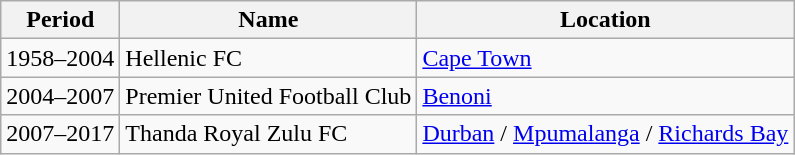<table class="wikitable" style="text-align:left">
<tr>
<th>Period</th>
<th>Name</th>
<th>Location</th>
</tr>
<tr>
<td>1958–2004</td>
<td>Hellenic FC</td>
<td><a href='#'>Cape Town</a></td>
</tr>
<tr>
<td>2004–2007</td>
<td>Premier United Football Club</td>
<td><a href='#'>Benoni</a></td>
</tr>
<tr>
<td>2007–2017</td>
<td>Thanda Royal Zulu FC</td>
<td><a href='#'>Durban</a> / <a href='#'>Mpumalanga</a> / <a href='#'>Richards Bay</a></td>
</tr>
</table>
